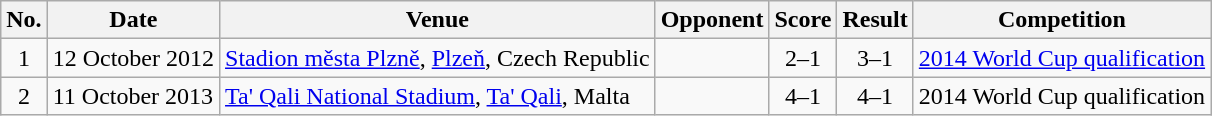<table class="wikitable sortable">
<tr>
<th scope="col">No.</th>
<th scope="col">Date</th>
<th scope="col">Venue</th>
<th scope="col">Opponent</th>
<th scope="col">Score</th>
<th scope="col">Result</th>
<th scope="col">Competition</th>
</tr>
<tr>
<td align="center">1</td>
<td>12 October 2012</td>
<td><a href='#'>Stadion města Plzně</a>, <a href='#'>Plzeň</a>, Czech Republic</td>
<td></td>
<td align="center">2–1</td>
<td align="center">3–1</td>
<td><a href='#'>2014 World Cup qualification</a></td>
</tr>
<tr>
<td align="center">2</td>
<td>11 October 2013</td>
<td><a href='#'>Ta' Qali National Stadium</a>, <a href='#'>Ta' Qali</a>, Malta</td>
<td></td>
<td align="center">4–1</td>
<td align="center">4–1</td>
<td>2014 World Cup qualification</td>
</tr>
</table>
